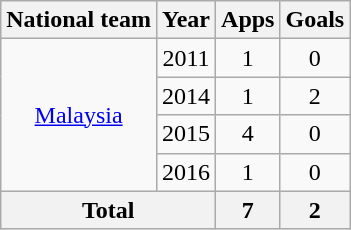<table class="wikitable" style="text-align:center">
<tr>
<th>National team</th>
<th>Year</th>
<th>Apps</th>
<th>Goals</th>
</tr>
<tr>
<td rowspan=4><a href='#'>Malaysia</a></td>
<td>2011</td>
<td>1</td>
<td>0</td>
</tr>
<tr>
<td>2014</td>
<td>1</td>
<td>2</td>
</tr>
<tr>
<td>2015</td>
<td>4</td>
<td>0</td>
</tr>
<tr>
<td>2016</td>
<td>1</td>
<td>0</td>
</tr>
<tr>
<th colspan=2>Total</th>
<th>7</th>
<th>2</th>
</tr>
</table>
